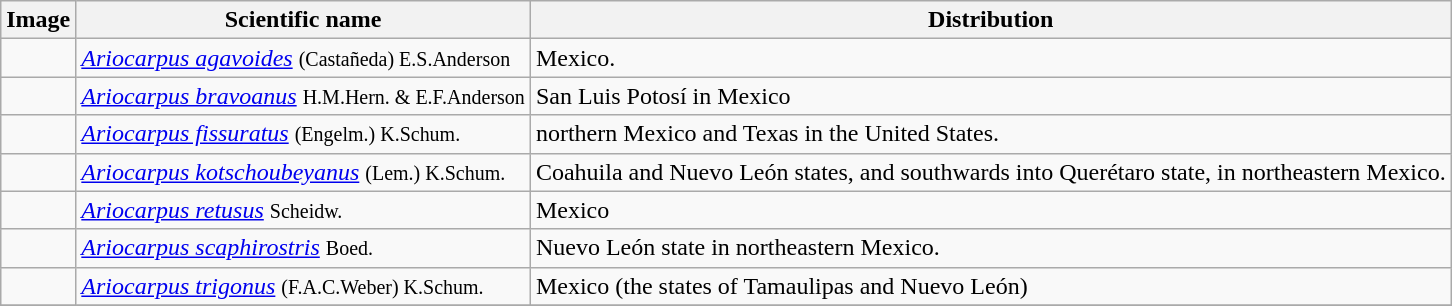<table class="wikitable">
<tr>
<th>Image</th>
<th>Scientific name</th>
<th>Distribution</th>
</tr>
<tr>
<td></td>
<td><em><a href='#'>Ariocarpus agavoides</a></em> <small>(Castañeda) E.S.Anderson</small></td>
<td>Mexico.</td>
</tr>
<tr>
<td></td>
<td><em><a href='#'>Ariocarpus bravoanus</a></em> <small>H.M.Hern. & E.F.Anderson</small></td>
<td>San Luis Potosí in Mexico</td>
</tr>
<tr>
<td></td>
<td><em><a href='#'>Ariocarpus fissuratus</a></em> <small>(Engelm.) K.Schum.</small></td>
<td>northern Mexico and Texas in the United States.</td>
</tr>
<tr>
<td></td>
<td><em><a href='#'>Ariocarpus kotschoubeyanus</a></em> <small>(Lem.) K.Schum.</small></td>
<td>Coahuila and Nuevo León states, and southwards into Querétaro state, in northeastern Mexico.</td>
</tr>
<tr>
<td></td>
<td><em><a href='#'>Ariocarpus retusus</a></em> <small>Scheidw.</small></td>
<td>Mexico</td>
</tr>
<tr>
<td></td>
<td><em><a href='#'>Ariocarpus scaphirostris</a></em> <small>Boed.</small></td>
<td>Nuevo León state in northeastern Mexico.</td>
</tr>
<tr>
<td></td>
<td><em><a href='#'>Ariocarpus trigonus</a></em> <small>(F.A.C.Weber) K.Schum.</small></td>
<td>Mexico (the states of Tamaulipas and Nuevo León)</td>
</tr>
<tr>
</tr>
</table>
